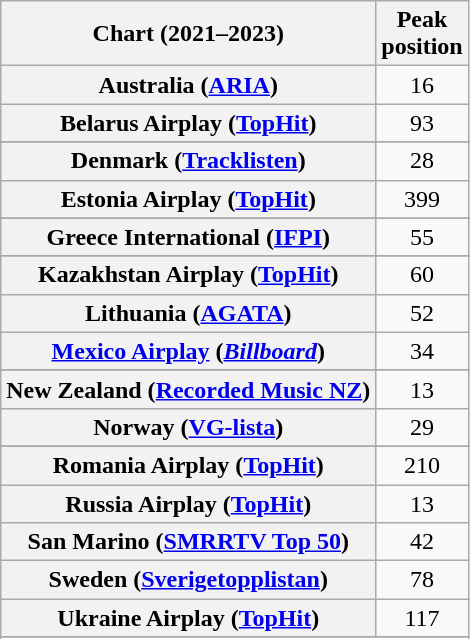<table class="wikitable sortable plainrowheaders" style="text-align:center">
<tr>
<th scope="col">Chart (2021–2023)</th>
<th scope="col">Peak<br>position</th>
</tr>
<tr>
<th scope="row">Australia (<a href='#'>ARIA</a>)</th>
<td>16</td>
</tr>
<tr>
<th scope="row">Belarus Airplay (<a href='#'>TopHit</a>)</th>
<td>93</td>
</tr>
<tr>
</tr>
<tr>
</tr>
<tr>
</tr>
<tr>
</tr>
<tr>
</tr>
<tr>
</tr>
<tr>
<th scope="row">Denmark (<a href='#'>Tracklisten</a>)</th>
<td>28</td>
</tr>
<tr>
<th scope="row">Estonia Airplay (<a href='#'>TopHit</a>)</th>
<td>399</td>
</tr>
<tr>
</tr>
<tr>
<th scope="row">Greece International (<a href='#'>IFPI</a>)</th>
<td>55</td>
</tr>
<tr>
</tr>
<tr>
<th scope="row">Kazakhstan Airplay (<a href='#'>TopHit</a>)</th>
<td>60</td>
</tr>
<tr>
<th scope="row">Lithuania (<a href='#'>AGATA</a>)</th>
<td>52</td>
</tr>
<tr>
<th scope="row"><a href='#'>Mexico Airplay</a> (<em><a href='#'>Billboard</a></em>)</th>
<td>34</td>
</tr>
<tr>
</tr>
<tr>
</tr>
<tr>
<th scope="row">New Zealand (<a href='#'>Recorded Music NZ</a>)</th>
<td>13</td>
</tr>
<tr>
<th scope="row">Norway (<a href='#'>VG-lista</a>)</th>
<td>29</td>
</tr>
<tr>
</tr>
<tr>
</tr>
<tr>
<th scope="row">Romania Airplay (<a href='#'>TopHit</a>)</th>
<td>210</td>
</tr>
<tr>
<th scope="row">Russia Airplay (<a href='#'>TopHit</a>)</th>
<td>13</td>
</tr>
<tr>
<th scope="row">San Marino (<a href='#'>SMRRTV Top 50</a>)</th>
<td>42</td>
</tr>
<tr>
<th scope="row">Sweden (<a href='#'>Sverigetopplistan</a>)</th>
<td>78</td>
</tr>
<tr>
<th scope="row">Ukraine Airplay (<a href='#'>TopHit</a>)</th>
<td>117</td>
</tr>
<tr>
</tr>
<tr>
</tr>
<tr>
</tr>
<tr>
</tr>
<tr>
</tr>
<tr>
</tr>
<tr>
</tr>
<tr>
</tr>
</table>
